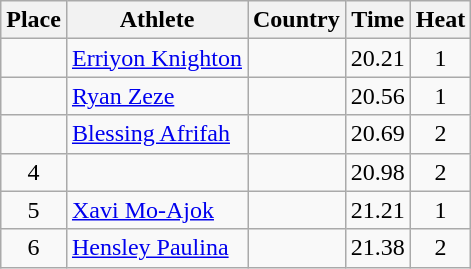<table class="wikitable">
<tr>
<th>Place</th>
<th>Athlete</th>
<th>Country</th>
<th>Time</th>
<th>Heat</th>
</tr>
<tr>
<td align=center></td>
<td><a href='#'>Erriyon Knighton</a></td>
<td></td>
<td>20.21</td>
<td align=center>1</td>
</tr>
<tr>
<td align=center></td>
<td><a href='#'>Ryan Zeze</a></td>
<td></td>
<td>20.56</td>
<td align=center>1</td>
</tr>
<tr>
<td align=center></td>
<td><a href='#'>Blessing Afrifah</a></td>
<td></td>
<td>20.69</td>
<td align=center>2</td>
</tr>
<tr>
<td align=center>4</td>
<td></td>
<td></td>
<td>20.98</td>
<td align=center>2</td>
</tr>
<tr>
<td align=center>5</td>
<td><a href='#'>Xavi Mo-Ajok</a></td>
<td></td>
<td>21.21</td>
<td align=center>1</td>
</tr>
<tr>
<td align=center>6</td>
<td><a href='#'>Hensley Paulina</a></td>
<td></td>
<td>21.38</td>
<td align=center>2</td>
</tr>
</table>
